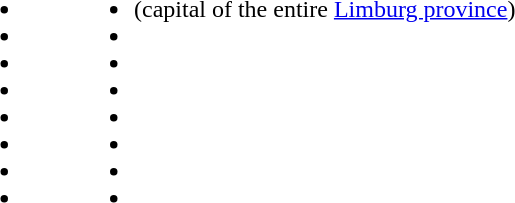<table class="vatop">
<tr>
<td><br><ul><li></li><li></li><li></li><li></li><li></li><li></li><li></li><li></li></ul></td>
<td width=25></td>
<td><br><ul><li> (capital of the entire <a href='#'>Limburg province</a>)</li><li></li><li></li><li></li><li></li><li></li><li></li><li></li></ul></td>
</tr>
</table>
